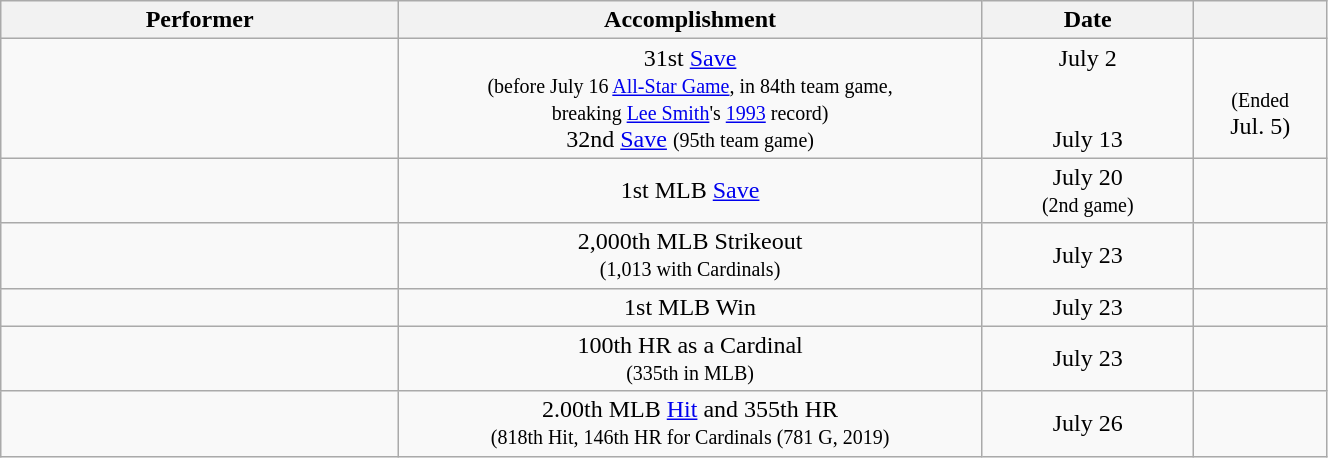<table class="wikitable sortable" style="width:70%;">
<tr align=center>
<th style="width:30%;">Performer</th>
<th style="width:44%;">Accomplishment</th>
<th style="width:16%;" data-sort-type="date">Date</th>
<th style="width:10%;"></th>
</tr>
<tr align=center>
<td></td>
<td>31st <a href='#'>Save</a> <br> <small>(before July 16 <a href='#'>All-Star Game</a>, in 84th team game, <br> breaking <a href='#'>Lee Smith</a>'s <a href='#'>1993</a> record)</small> <br> 32nd <a href='#'>Save</a> <small>(95th team game)</small> </td>
<td>July 2 <br><br><br> July 13</td>
<td> <br> <small> (Ended <br> </small>Jul. 5)</td>
</tr>
<tr align=center>
<td></td>
<td>1st MLB <a href='#'>Save</a></td>
<td>July 20 <br> <small>(2nd game)</small></td>
<td></td>
</tr>
<tr align=center>
<td></td>
<td>2,000th MLB Strikeout <br> <small>(1,013 with Cardinals)</small></td>
<td>July 23</td>
<td></td>
</tr>
<tr align=center>
<td></td>
<td>1st MLB Win</td>
<td>July 23</td>
<td></td>
</tr>
<tr align=center>
<td></td>
<td>100th HR as a Cardinal <br> <small>(335th in MLB)</small></td>
<td>July 23</td>
<td></td>
</tr>
<tr align=center>
<td></td>
<td>2.00th MLB <a href='#'>Hit</a> and 355th HR <br> <small>(818th Hit, 146th HR for Cardinals (781 G, 2019)</small></td>
<td>July 26</td>
<td></td>
</tr>
</table>
